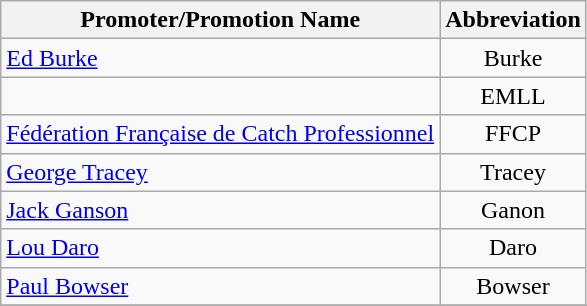<table class="wikitable">
<tr>
<th>Promoter/Promotion Name</th>
<th>Abbreviation</th>
</tr>
<tr>
<td><a href='#'>Ed Burke</a></td>
<td align=center>Burke</td>
</tr>
<tr>
<td></td>
<td align=center>EMLL</td>
</tr>
<tr>
<td><a href='#'>Fédération Française de Catch Professionnel</a></td>
<td align=center>FFCP</td>
</tr>
<tr>
<td><a href='#'>George Tracey</a></td>
<td align=center>Tracey</td>
</tr>
<tr>
<td><a href='#'>Jack Ganson</a></td>
<td align=center>Ganon</td>
</tr>
<tr>
<td><a href='#'>Lou Daro</a></td>
<td align=center>Daro</td>
</tr>
<tr>
<td><a href='#'>Paul Bowser</a></td>
<td align=center>Bowser</td>
</tr>
<tr>
</tr>
</table>
